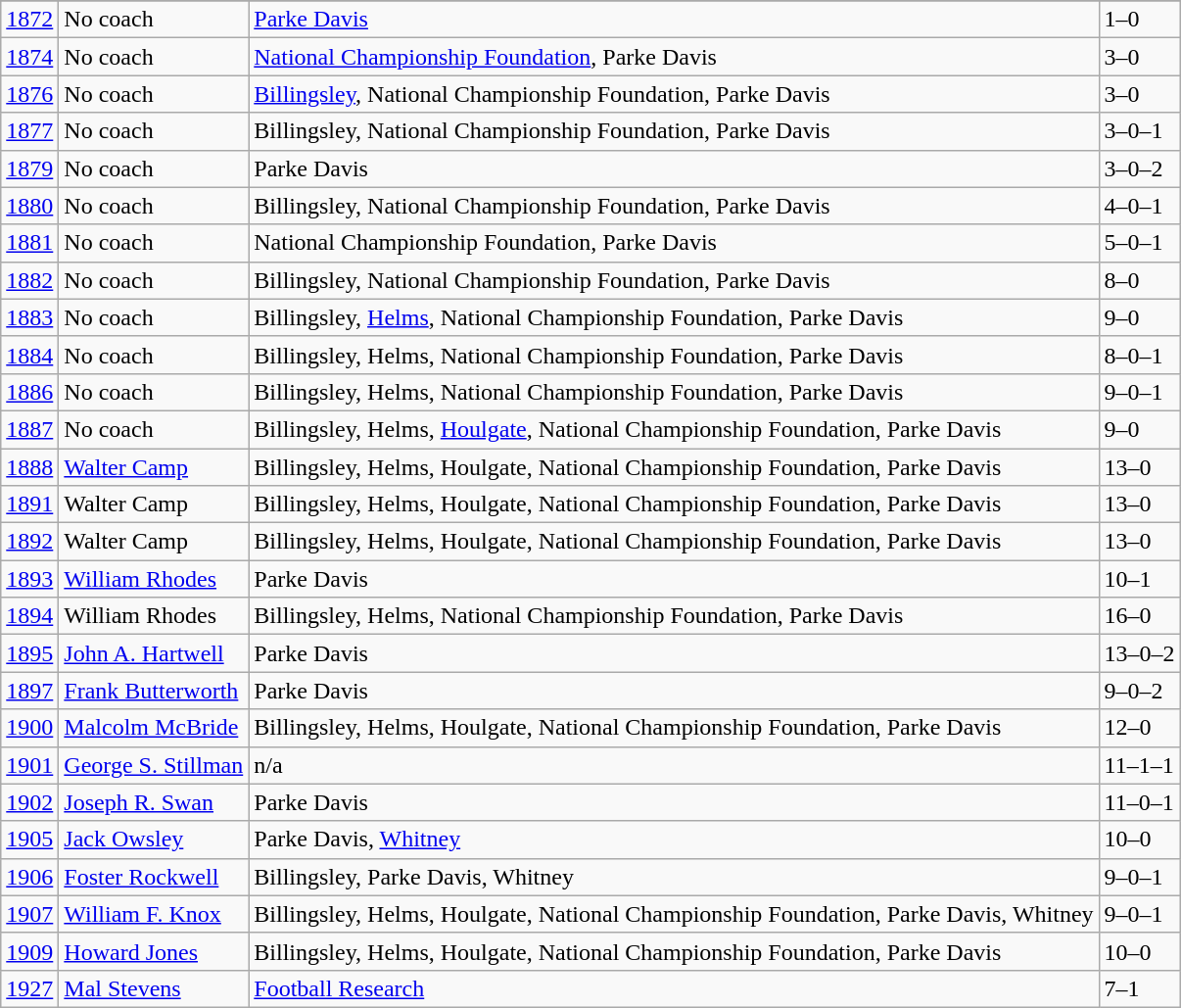<table class="wikitable">
<tr>
</tr>
<tr>
<td><a href='#'>1872</a></td>
<td>No coach</td>
<td><a href='#'>Parke Davis</a></td>
<td>1–0</td>
</tr>
<tr>
<td><a href='#'>1874</a></td>
<td>No coach</td>
<td><a href='#'>National Championship Foundation</a>, Parke Davis</td>
<td>3–0</td>
</tr>
<tr>
<td><a href='#'>1876</a></td>
<td>No coach</td>
<td><a href='#'>Billingsley</a>, National Championship Foundation, Parke Davis</td>
<td>3–0</td>
</tr>
<tr>
<td><a href='#'>1877</a></td>
<td>No coach</td>
<td>Billingsley, National Championship Foundation, Parke Davis</td>
<td>3–0–1</td>
</tr>
<tr>
<td><a href='#'>1879</a></td>
<td>No coach</td>
<td>Parke Davis</td>
<td>3–0–2</td>
</tr>
<tr>
<td><a href='#'>1880</a></td>
<td>No coach</td>
<td>Billingsley, National Championship Foundation, Parke Davis</td>
<td>4–0–1</td>
</tr>
<tr>
<td><a href='#'>1881</a></td>
<td>No coach</td>
<td>National Championship Foundation, Parke Davis</td>
<td>5–0–1</td>
</tr>
<tr>
<td><a href='#'>1882</a></td>
<td>No coach</td>
<td>Billingsley, National Championship Foundation, Parke Davis</td>
<td>8–0</td>
</tr>
<tr>
<td><a href='#'>1883</a></td>
<td>No coach</td>
<td>Billingsley, <a href='#'>Helms</a>, National Championship Foundation, Parke Davis</td>
<td>9–0</td>
</tr>
<tr>
<td><a href='#'>1884</a></td>
<td>No coach</td>
<td>Billingsley, Helms, National Championship Foundation, Parke Davis</td>
<td>8–0–1</td>
</tr>
<tr>
<td><a href='#'>1886</a></td>
<td>No coach</td>
<td>Billingsley, Helms, National Championship Foundation, Parke Davis</td>
<td>9–0–1</td>
</tr>
<tr>
<td><a href='#'>1887</a></td>
<td>No coach</td>
<td>Billingsley, Helms, <a href='#'>Houlgate</a>, National Championship Foundation, Parke Davis</td>
<td>9–0</td>
</tr>
<tr>
<td><a href='#'>1888</a></td>
<td><a href='#'>Walter Camp</a></td>
<td>Billingsley, Helms, Houlgate, National Championship Foundation, Parke Davis</td>
<td>13–0</td>
</tr>
<tr>
<td><a href='#'>1891</a></td>
<td>Walter Camp</td>
<td>Billingsley, Helms, Houlgate, National Championship Foundation, Parke Davis</td>
<td>13–0</td>
</tr>
<tr>
<td><a href='#'>1892</a></td>
<td>Walter Camp</td>
<td>Billingsley, Helms, Houlgate, National Championship Foundation, Parke Davis</td>
<td>13–0</td>
</tr>
<tr>
<td><a href='#'>1893</a></td>
<td><a href='#'>William Rhodes</a></td>
<td>Parke Davis</td>
<td>10–1</td>
</tr>
<tr>
<td><a href='#'>1894</a></td>
<td>William Rhodes</td>
<td>Billingsley, Helms, National Championship Foundation, Parke Davis</td>
<td>16–0</td>
</tr>
<tr>
<td><a href='#'>1895</a></td>
<td><a href='#'>John A. Hartwell</a></td>
<td>Parke Davis</td>
<td>13–0–2</td>
</tr>
<tr>
<td><a href='#'>1897</a></td>
<td><a href='#'>Frank Butterworth</a></td>
<td>Parke Davis</td>
<td>9–0–2</td>
</tr>
<tr>
<td><a href='#'>1900</a></td>
<td><a href='#'>Malcolm McBride</a></td>
<td>Billingsley, Helms, Houlgate, National Championship Foundation, Parke Davis</td>
<td>12–0</td>
</tr>
<tr>
<td><a href='#'>1901</a></td>
<td><a href='#'>George S. Stillman</a></td>
<td>n/a</td>
<td>11–1–1</td>
</tr>
<tr>
<td><a href='#'>1902</a></td>
<td><a href='#'>Joseph R. Swan</a></td>
<td>Parke Davis</td>
<td>11–0–1</td>
</tr>
<tr>
<td><a href='#'>1905</a></td>
<td><a href='#'>Jack Owsley</a></td>
<td>Parke Davis, <a href='#'>Whitney</a></td>
<td>10–0</td>
</tr>
<tr>
<td><a href='#'>1906</a></td>
<td><a href='#'>Foster Rockwell</a></td>
<td>Billingsley, Parke Davis, Whitney</td>
<td>9–0–1</td>
</tr>
<tr>
<td><a href='#'>1907</a></td>
<td><a href='#'>William F. Knox</a></td>
<td>Billingsley, Helms, Houlgate, National Championship Foundation, Parke Davis, Whitney</td>
<td>9–0–1</td>
</tr>
<tr>
<td><a href='#'>1909</a></td>
<td><a href='#'>Howard Jones</a></td>
<td>Billingsley, Helms, Houlgate, National Championship Foundation, Parke Davis</td>
<td>10–0</td>
</tr>
<tr>
<td><a href='#'>1927</a></td>
<td><a href='#'>Mal Stevens</a></td>
<td><a href='#'>Football Research</a></td>
<td>7–1</td>
</tr>
</table>
